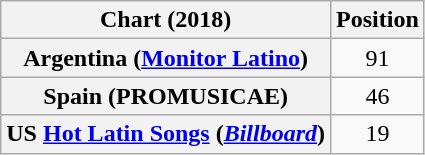<table class="wikitable plainrowheaders sortable" style="text-align:center">
<tr>
<th scope="col">Chart (2018)</th>
<th scope="col">Position</th>
</tr>
<tr>
<th scope="row">Argentina (<a href='#'>Monitor Latino</a>)</th>
<td>91</td>
</tr>
<tr>
<th scope="row">Spain (PROMUSICAE)</th>
<td>46</td>
</tr>
<tr>
<th scope="row">US <a href='#'>Hot Latin Songs</a> (<em><a href='#'>Billboard</a></em>)</th>
<td>19</td>
</tr>
</table>
